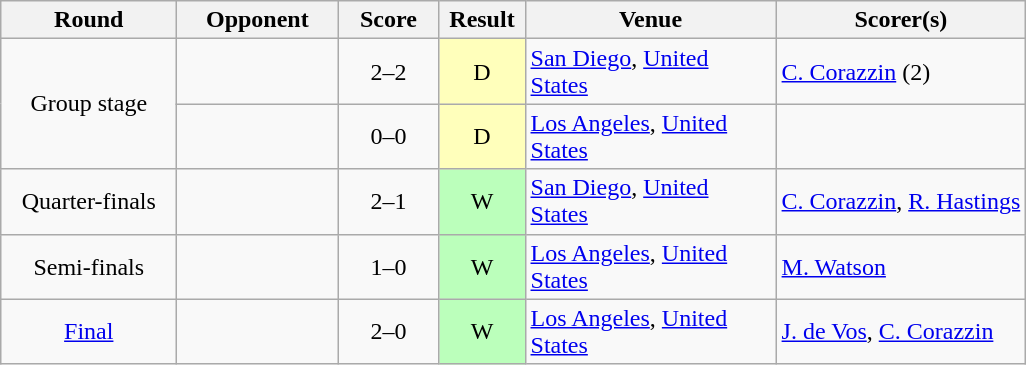<table class="wikitable sortable" style="text-align:left;">
<tr>
<th width=110>Round</th>
<th width=100>Opponent</th>
<th width=60>Score</th>
<th width=50>Result</th>
<th width=160>Venue</th>
<th>Scorer(s)</th>
</tr>
<tr>
<td rowspan="2" align=center>Group stage</td>
<td></td>
<td align=center>2–2</td>
<td align=center bgcolor="#ffffbb">D</td>
<td><a href='#'>San Diego</a>, <a href='#'>United States</a></td>
<td><a href='#'>C. Corazzin</a> (2)</td>
</tr>
<tr>
<td></td>
<td align=center>0–0</td>
<td align=center bgcolor="#ffffbb">D</td>
<td><a href='#'>Los Angeles</a>, <a href='#'>United States</a></td>
<td></td>
</tr>
<tr>
<td align=center>Quarter-finals</td>
<td></td>
<td align=center>2–1 </td>
<td align=center bgcolor="#bbffbb">W</td>
<td><a href='#'>San Diego</a>, <a href='#'>United States</a></td>
<td><a href='#'>C. Corazzin</a>, <a href='#'>R. Hastings</a></td>
</tr>
<tr>
<td align=center>Semi-finals</td>
<td></td>
<td align=center>1–0</td>
<td align=center bgcolor="#bbffbb">W</td>
<td><a href='#'>Los Angeles</a>, <a href='#'>United States</a></td>
<td><a href='#'>M. Watson</a></td>
</tr>
<tr>
<td align=center><a href='#'>Final</a></td>
<td></td>
<td align=center>2–0</td>
<td align=center bgcolor="#bbffbb">W</td>
<td><a href='#'>Los Angeles</a>, <a href='#'>United States</a></td>
<td><a href='#'>J. de Vos</a>, <a href='#'>C. Corazzin</a></td>
</tr>
</table>
